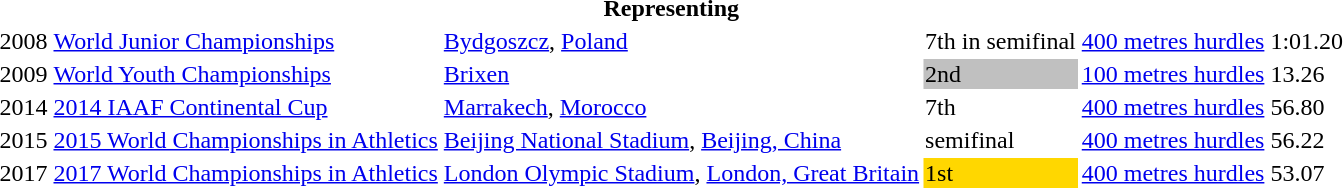<table>
<tr>
<th colspan="6">Representing </th>
</tr>
<tr>
<td>2008</td>
<td><a href='#'>World Junior Championships</a></td>
<td><a href='#'>Bydgoszcz</a>, <a href='#'>Poland</a></td>
<td>7th in semifinal</td>
<td><a href='#'>400 metres hurdles</a></td>
<td>1:01.20</td>
</tr>
<tr>
<td>2009</td>
<td><a href='#'>World Youth Championships</a></td>
<td><a href='#'>Brixen</a></td>
<td bgcolor="silver">2nd</td>
<td><a href='#'>100 metres hurdles</a></td>
<td>13.26</td>
</tr>
<tr>
<td>2014</td>
<td><a href='#'>2014 IAAF Continental Cup</a></td>
<td><a href='#'>Marrakech</a>, <a href='#'>Morocco</a></td>
<td>7th</td>
<td><a href='#'>400 metres hurdles</a></td>
<td>56.80</td>
</tr>
<tr>
<td>2015</td>
<td><a href='#'>2015 World Championships in Athletics</a></td>
<td><a href='#'>Beijing National Stadium</a>, <a href='#'>Beijing, China</a></td>
<td>semifinal</td>
<td><a href='#'>400 metres hurdles</a></td>
<td>56.22</td>
</tr>
<tr>
<td>2017</td>
<td><a href='#'>2017 World Championships in Athletics</a></td>
<td><a href='#'>London Olympic Stadium</a>, <a href='#'>London, Great Britain</a></td>
<td bgcolor="gold">1st</td>
<td><a href='#'>400 metres hurdles</a></td>
<td>53.07</td>
</tr>
</table>
